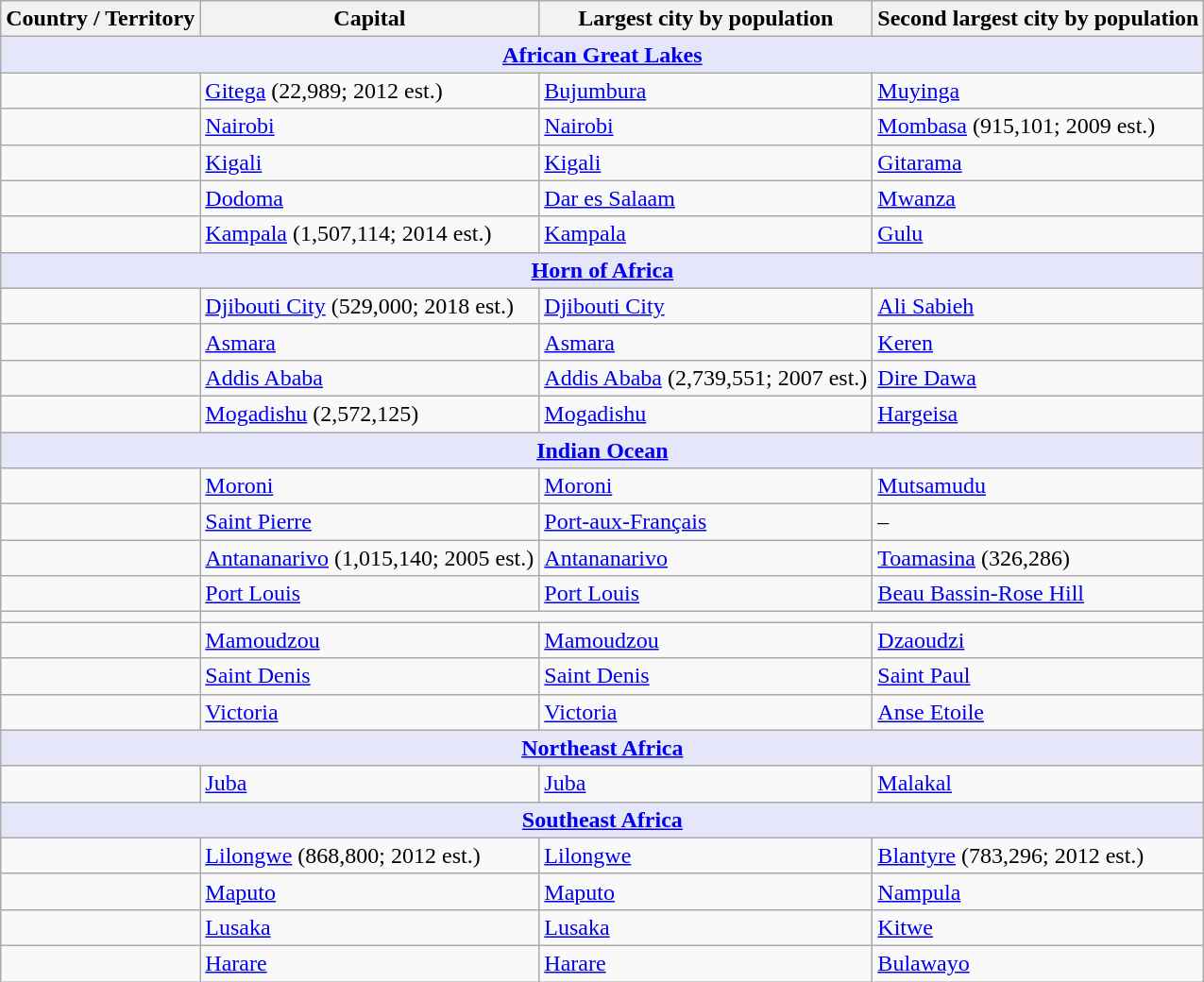<table class="wikitable">
<tr>
<th>Country / Territory</th>
<th>Capital</th>
<th>Largest city by population</th>
<th>Second largest city by population</th>
</tr>
<tr>
<th style="align: center; background: lavender;" colspan="4"><strong><a href='#'>African Great Lakes</a></strong></th>
</tr>
<tr>
<td></td>
<td><a href='#'>Gitega</a> (22,989; 2012 est.)</td>
<td><a href='#'>Bujumbura</a></td>
<td><a href='#'>Muyinga</a></td>
</tr>
<tr>
<td></td>
<td><a href='#'>Nairobi</a></td>
<td><a href='#'>Nairobi</a></td>
<td><a href='#'>Mombasa</a> (915,101; 2009 est.)</td>
</tr>
<tr>
<td></td>
<td><a href='#'>Kigali</a></td>
<td><a href='#'>Kigali</a></td>
<td><a href='#'>Gitarama</a></td>
</tr>
<tr>
<td></td>
<td><a href='#'>Dodoma</a></td>
<td><a href='#'>Dar es Salaam</a></td>
<td><a href='#'>Mwanza</a></td>
</tr>
<tr>
<td></td>
<td><a href='#'>Kampala</a> (1,507,114; 2014 est.)</td>
<td><a href='#'>Kampala</a></td>
<td><a href='#'>Gulu</a></td>
</tr>
<tr>
<th style="align: center; background: lavender;" colspan="4"><strong><a href='#'>Horn of Africa</a></strong></th>
</tr>
<tr>
<td></td>
<td><a href='#'>Djibouti City</a> (529,000; 2018 est.)</td>
<td><a href='#'>Djibouti City</a></td>
<td><a href='#'>Ali Sabieh</a></td>
</tr>
<tr>
<td></td>
<td><a href='#'>Asmara</a></td>
<td><a href='#'>Asmara</a></td>
<td><a href='#'>Keren</a></td>
</tr>
<tr>
<td></td>
<td><a href='#'>Addis Ababa</a></td>
<td><a href='#'>Addis Ababa</a> (2,739,551; 2007 est.)</td>
<td><a href='#'>Dire Dawa</a></td>
</tr>
<tr>
<td></td>
<td><a href='#'>Mogadishu</a> (2,572,125)</td>
<td><a href='#'>Mogadishu</a></td>
<td><a href='#'>Hargeisa</a></td>
</tr>
<tr>
<th style="align: center; background: lavender;" colspan="4"><strong><a href='#'>Indian Ocean</a></strong></th>
</tr>
<tr>
<td></td>
<td><a href='#'>Moroni</a></td>
<td><a href='#'>Moroni</a></td>
<td><a href='#'>Mutsamudu</a></td>
</tr>
<tr>
<td></td>
<td><a href='#'>Saint Pierre</a></td>
<td><a href='#'>Port-aux-Français</a></td>
<td>–</td>
</tr>
<tr>
<td></td>
<td><a href='#'>Antananarivo</a> (1,015,140; 2005 est.)</td>
<td><a href='#'>Antananarivo</a></td>
<td><a href='#'>Toamasina</a> (326,286)</td>
</tr>
<tr>
<td></td>
<td><a href='#'>Port Louis</a></td>
<td><a href='#'>Port Louis</a></td>
<td><a href='#'>Beau Bassin-Rose Hill</a></td>
</tr>
<tr>
<td></td>
</tr>
<tr>
<td></td>
<td><a href='#'>Mamoudzou</a></td>
<td><a href='#'>Mamoudzou</a></td>
<td><a href='#'>Dzaoudzi</a></td>
</tr>
<tr>
<td></td>
<td><a href='#'>Saint Denis</a></td>
<td><a href='#'>Saint Denis</a></td>
<td><a href='#'>Saint Paul</a></td>
</tr>
<tr>
<td></td>
<td><a href='#'>Victoria</a></td>
<td><a href='#'>Victoria</a></td>
<td><a href='#'>Anse Etoile</a></td>
</tr>
<tr>
<th style="align: center; background: lavender;" colspan="4"><strong><a href='#'>Northeast Africa</a></strong></th>
</tr>
<tr>
<td></td>
<td><a href='#'>Juba</a></td>
<td><a href='#'>Juba</a></td>
<td><a href='#'>Malakal</a></td>
</tr>
<tr>
<th style="align: center; background: lavender;" colspan="4"><strong><a href='#'>Southeast Africa</a></strong></th>
</tr>
<tr>
<td></td>
<td><a href='#'>Lilongwe</a> (868,800; 2012 est.)</td>
<td><a href='#'>Lilongwe</a></td>
<td><a href='#'>Blantyre</a> (783,296; 2012 est.)</td>
</tr>
<tr>
<td></td>
<td><a href='#'>Maputo</a></td>
<td><a href='#'>Maputo</a></td>
<td><a href='#'>Nampula</a></td>
</tr>
<tr>
<td></td>
<td><a href='#'>Lusaka</a></td>
<td><a href='#'>Lusaka</a></td>
<td><a href='#'>Kitwe</a></td>
</tr>
<tr>
<td></td>
<td><a href='#'>Harare</a></td>
<td><a href='#'>Harare</a></td>
<td><a href='#'>Bulawayo</a></td>
</tr>
</table>
